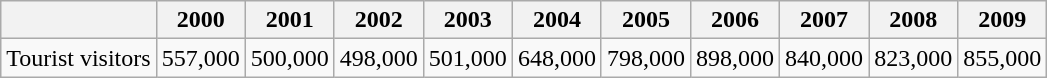<table class="wikitable">
<tr style="text-align:center;">
<th></th>
<th>2000</th>
<th>2001</th>
<th>2002</th>
<th>2003</th>
<th>2004</th>
<th>2005</th>
<th>2006</th>
<th>2007</th>
<th>2008</th>
<th>2009</th>
</tr>
<tr>
<td>Tourist visitors</td>
<td align=center>557,000</td>
<td align=center>500,000</td>
<td align=center>498,000</td>
<td align=center>501,000</td>
<td align=center>648,000</td>
<td align=center>798,000</td>
<td align=center>898,000</td>
<td align=center>840,000</td>
<td align=center>823,000</td>
<td align=center>855,000</td>
</tr>
</table>
